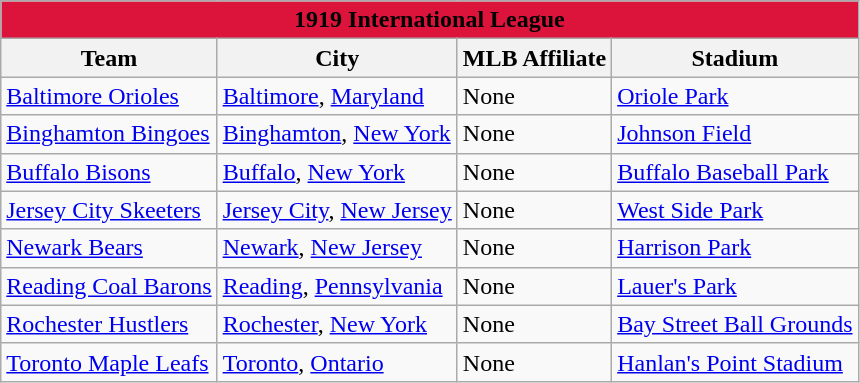<table class="wikitable" style="width:auto">
<tr>
<td bgcolor="#DC143C" align="center" colspan="7"><strong><span>1919 International League</span></strong></td>
</tr>
<tr>
<th>Team</th>
<th>City</th>
<th>MLB Affiliate</th>
<th>Stadium</th>
</tr>
<tr>
<td><a href='#'>Baltimore Orioles</a></td>
<td><a href='#'>Baltimore</a>, <a href='#'>Maryland</a></td>
<td>None</td>
<td><a href='#'>Oriole Park</a></td>
</tr>
<tr>
<td><a href='#'>Binghamton Bingoes</a></td>
<td><a href='#'>Binghamton</a>, <a href='#'>New York</a></td>
<td>None</td>
<td><a href='#'>Johnson Field</a></td>
</tr>
<tr>
<td><a href='#'>Buffalo Bisons</a></td>
<td><a href='#'>Buffalo</a>, <a href='#'>New York</a></td>
<td>None</td>
<td><a href='#'>Buffalo Baseball Park</a></td>
</tr>
<tr>
<td><a href='#'>Jersey City Skeeters</a></td>
<td><a href='#'>Jersey City</a>, <a href='#'>New Jersey</a></td>
<td>None</td>
<td><a href='#'>West Side Park</a></td>
</tr>
<tr>
<td><a href='#'>Newark Bears</a></td>
<td><a href='#'>Newark</a>, <a href='#'>New Jersey</a></td>
<td>None</td>
<td><a href='#'>Harrison Park</a></td>
</tr>
<tr>
<td><a href='#'>Reading Coal Barons</a></td>
<td><a href='#'>Reading</a>, <a href='#'>Pennsylvania</a></td>
<td>None</td>
<td><a href='#'>Lauer's Park</a></td>
</tr>
<tr>
<td><a href='#'>Rochester Hustlers</a></td>
<td><a href='#'>Rochester</a>, <a href='#'>New York</a></td>
<td>None</td>
<td><a href='#'>Bay Street Ball Grounds</a></td>
</tr>
<tr>
<td><a href='#'>Toronto Maple Leafs</a></td>
<td><a href='#'>Toronto</a>, <a href='#'>Ontario</a></td>
<td>None</td>
<td><a href='#'>Hanlan's Point Stadium</a></td>
</tr>
</table>
